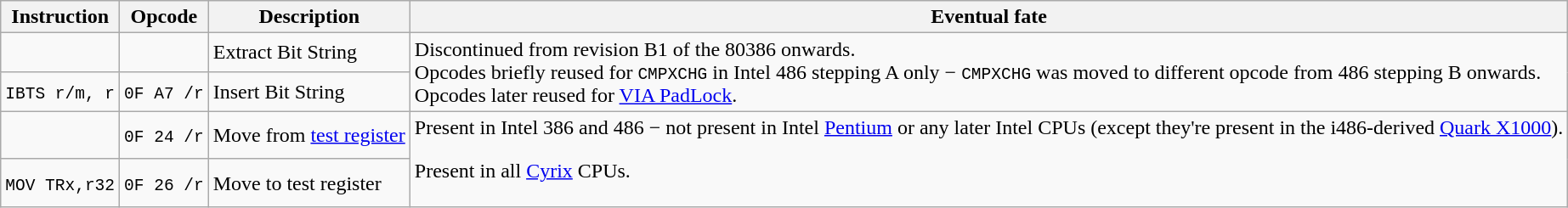<table class="wikitable">
<tr>
<th>Instruction</th>
<th>Opcode</th>
<th>Description</th>
<th>Eventual fate</th>
</tr>
<tr>
<td></td>
<td></td>
<td>Extract Bit String</td>
<td rowspan="2">Discontinued from revision B1 of the 80386 onwards.<br>Opcodes briefly reused for <code>CMPXCHG</code> in Intel 486 stepping A only − <code>CMPXCHG</code> was moved to different opcode from 486 stepping B onwards.<br>Opcodes later reused for <a href='#'>VIA PadLock</a>.</td>
</tr>
<tr>
<td><code>IBTS r/m, r</code></td>
<td><code>0F A7 /r</code></td>
<td>Insert Bit String</td>
</tr>
<tr>
<td></td>
<td><code>0F 24 /r</code></td>
<td>Move from <a href='#'>test register</a></td>
<td rowspan="2">Present in Intel 386 and 486 − not present in Intel <a href='#'>Pentium</a> or any later Intel CPUs (except they're present in the i486-derived <a href='#'>Quark X1000</a>).<p>Present in all <a href='#'>Cyrix</a> CPUs.</p></td>
</tr>
<tr>
<td><code>MOV TRx,r32</code></td>
<td><code>0F 26 /r</code></td>
<td>Move to test register</td>
</tr>
</table>
